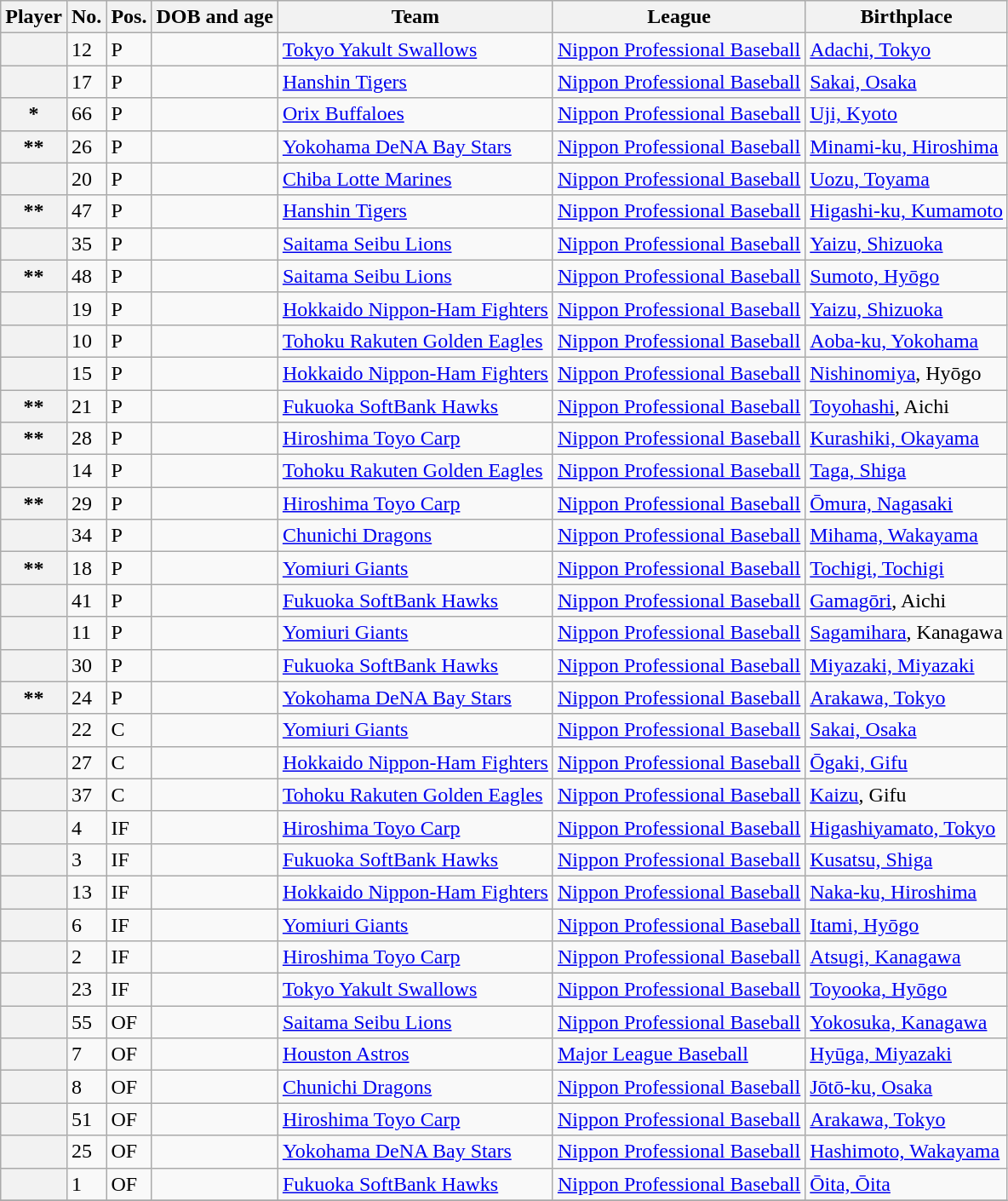<table class="wikitable sortable plainrowheaders">
<tr>
<th scope="col">Player</th>
<th scope="col">No.</th>
<th scope="col">Pos.</th>
<th scope="col">DOB and age</th>
<th scope="col">Team</th>
<th scope="col">League</th>
<th scope="col">Birthplace</th>
</tr>
<tr>
<th scope="row"></th>
<td>12</td>
<td>P</td>
<td></td>
<td> <a href='#'>Tokyo Yakult Swallows</a></td>
<td><a href='#'>Nippon Professional Baseball</a></td>
<td> <a href='#'>Adachi, Tokyo</a></td>
</tr>
<tr>
<th scope="row"></th>
<td>17</td>
<td>P</td>
<td></td>
<td> <a href='#'>Hanshin Tigers</a></td>
<td><a href='#'>Nippon Professional Baseball</a></td>
<td> <a href='#'>Sakai, Osaka</a></td>
</tr>
<tr>
<th scope="row">*</th>
<td>66</td>
<td>P</td>
<td></td>
<td> <a href='#'>Orix Buffaloes</a></td>
<td><a href='#'>Nippon Professional Baseball</a></td>
<td> <a href='#'>Uji, Kyoto</a></td>
</tr>
<tr>
<th scope="row">**</th>
<td>26</td>
<td>P</td>
<td></td>
<td> <a href='#'>Yokohama DeNA Bay Stars</a></td>
<td><a href='#'>Nippon Professional Baseball</a></td>
<td> <a href='#'>Minami-ku, Hiroshima</a></td>
</tr>
<tr>
<th scope="row"></th>
<td>20</td>
<td>P</td>
<td></td>
<td> <a href='#'>Chiba Lotte Marines</a></td>
<td><a href='#'>Nippon Professional Baseball</a></td>
<td> <a href='#'>Uozu, Toyama</a></td>
</tr>
<tr>
<th scope="row">**</th>
<td>47</td>
<td>P</td>
<td></td>
<td> <a href='#'>Hanshin Tigers</a></td>
<td><a href='#'>Nippon Professional Baseball</a></td>
<td> <a href='#'>Higashi-ku, Kumamoto</a></td>
</tr>
<tr>
<th scope="row"></th>
<td>35</td>
<td>P</td>
<td></td>
<td> <a href='#'>Saitama Seibu Lions</a></td>
<td><a href='#'>Nippon Professional Baseball</a></td>
<td> <a href='#'>Yaizu, Shizuoka</a></td>
</tr>
<tr>
<th scope="row">**</th>
<td>48</td>
<td>P</td>
<td></td>
<td> <a href='#'>Saitama Seibu Lions</a></td>
<td><a href='#'>Nippon Professional Baseball</a></td>
<td> <a href='#'>Sumoto, Hyōgo</a></td>
</tr>
<tr>
<th scope="row"></th>
<td>19</td>
<td>P</td>
<td></td>
<td> <a href='#'>Hokkaido Nippon-Ham Fighters</a></td>
<td><a href='#'>Nippon Professional Baseball</a></td>
<td> <a href='#'>Yaizu, Shizuoka</a></td>
</tr>
<tr>
<th scope="row"></th>
<td>10</td>
<td>P</td>
<td></td>
<td> <a href='#'>Tohoku Rakuten Golden Eagles</a></td>
<td><a href='#'>Nippon Professional Baseball</a></td>
<td> <a href='#'>Aoba-ku, Yokohama</a></td>
</tr>
<tr>
<th scope="row"></th>
<td>15</td>
<td>P</td>
<td></td>
<td> <a href='#'>Hokkaido Nippon-Ham Fighters</a></td>
<td><a href='#'>Nippon Professional Baseball</a></td>
<td> <a href='#'>Nishinomiya</a>, Hyōgo</td>
</tr>
<tr>
<th scope="row">**</th>
<td>21</td>
<td>P</td>
<td></td>
<td> <a href='#'>Fukuoka SoftBank Hawks</a></td>
<td><a href='#'>Nippon Professional Baseball</a></td>
<td> <a href='#'>Toyohashi</a>, Aichi</td>
</tr>
<tr>
<th scope="row">**</th>
<td>28</td>
<td>P</td>
<td></td>
<td> <a href='#'>Hiroshima Toyo Carp</a></td>
<td><a href='#'>Nippon Professional Baseball</a></td>
<td> <a href='#'>Kurashiki, Okayama</a></td>
</tr>
<tr>
<th scope="row"></th>
<td>14</td>
<td>P</td>
<td></td>
<td> <a href='#'>Tohoku Rakuten Golden Eagles</a></td>
<td><a href='#'>Nippon Professional Baseball</a></td>
<td> <a href='#'>Taga, Shiga</a></td>
</tr>
<tr>
<th scope="row">**</th>
<td>29</td>
<td>P</td>
<td></td>
<td> <a href='#'>Hiroshima Toyo Carp</a></td>
<td><a href='#'>Nippon Professional Baseball</a></td>
<td> <a href='#'>Ōmura, Nagasaki</a></td>
</tr>
<tr>
<th scope="row"></th>
<td>34</td>
<td>P</td>
<td></td>
<td> <a href='#'>Chunichi Dragons</a></td>
<td><a href='#'>Nippon Professional Baseball</a></td>
<td> <a href='#'>Mihama, Wakayama</a></td>
</tr>
<tr>
<th scope="row">**</th>
<td>18</td>
<td>P</td>
<td></td>
<td> <a href='#'>Yomiuri Giants</a></td>
<td><a href='#'>Nippon Professional Baseball</a></td>
<td> <a href='#'>Tochigi, Tochigi</a></td>
</tr>
<tr>
<th scope="row"></th>
<td>41</td>
<td>P</td>
<td></td>
<td> <a href='#'>Fukuoka SoftBank Hawks</a></td>
<td><a href='#'>Nippon Professional Baseball</a></td>
<td> <a href='#'>Gamagōri</a>, Aichi</td>
</tr>
<tr>
<th scope="row"></th>
<td>11</td>
<td>P</td>
<td></td>
<td> <a href='#'>Yomiuri Giants</a></td>
<td><a href='#'>Nippon Professional Baseball</a></td>
<td> <a href='#'>Sagamihara</a>, Kanagawa</td>
</tr>
<tr>
<th scope="row"></th>
<td>30</td>
<td>P</td>
<td></td>
<td> <a href='#'>Fukuoka SoftBank Hawks</a></td>
<td><a href='#'>Nippon Professional Baseball</a></td>
<td> <a href='#'>Miyazaki, Miyazaki</a></td>
</tr>
<tr>
<th scope="row">**</th>
<td>24</td>
<td>P</td>
<td></td>
<td> <a href='#'>Yokohama DeNA Bay Stars</a></td>
<td><a href='#'>Nippon Professional Baseball</a></td>
<td> <a href='#'>Arakawa, Tokyo</a></td>
</tr>
<tr>
<th scope="row"></th>
<td>22</td>
<td>C</td>
<td></td>
<td> <a href='#'>Yomiuri Giants</a></td>
<td><a href='#'>Nippon Professional Baseball</a></td>
<td> <a href='#'>Sakai, Osaka</a></td>
</tr>
<tr>
<th scope="row"></th>
<td>27</td>
<td>C</td>
<td></td>
<td> <a href='#'>Hokkaido Nippon-Ham Fighters</a></td>
<td><a href='#'>Nippon Professional Baseball</a></td>
<td> <a href='#'>Ōgaki, Gifu</a></td>
</tr>
<tr>
<th scope="row"></th>
<td>37</td>
<td>C</td>
<td></td>
<td> <a href='#'>Tohoku Rakuten Golden Eagles</a></td>
<td><a href='#'>Nippon Professional Baseball</a></td>
<td> <a href='#'>Kaizu</a>, Gifu</td>
</tr>
<tr>
<th scope="row"></th>
<td>4</td>
<td>IF</td>
<td></td>
<td> <a href='#'>Hiroshima Toyo Carp</a></td>
<td><a href='#'>Nippon Professional Baseball</a></td>
<td> <a href='#'>Higashiyamato, Tokyo</a></td>
</tr>
<tr>
<th scope="row"></th>
<td>3</td>
<td>IF</td>
<td></td>
<td> <a href='#'>Fukuoka SoftBank Hawks</a></td>
<td><a href='#'>Nippon Professional Baseball</a></td>
<td> <a href='#'>Kusatsu, Shiga</a></td>
</tr>
<tr>
<th scope="row"></th>
<td>13</td>
<td>IF</td>
<td></td>
<td> <a href='#'>Hokkaido Nippon-Ham Fighters</a></td>
<td><a href='#'>Nippon Professional Baseball</a></td>
<td> <a href='#'>Naka-ku, Hiroshima</a></td>
</tr>
<tr>
<th scope="row"></th>
<td>6</td>
<td>IF</td>
<td></td>
<td> <a href='#'>Yomiuri Giants</a></td>
<td><a href='#'>Nippon Professional Baseball</a></td>
<td> <a href='#'>Itami, Hyōgo</a></td>
</tr>
<tr>
<th scope="row"></th>
<td>2</td>
<td>IF</td>
<td></td>
<td> <a href='#'>Hiroshima Toyo Carp</a></td>
<td><a href='#'>Nippon Professional Baseball</a></td>
<td> <a href='#'>Atsugi, Kanagawa</a></td>
</tr>
<tr>
<th scope="row"></th>
<td>23</td>
<td>IF</td>
<td></td>
<td> <a href='#'>Tokyo Yakult Swallows</a></td>
<td><a href='#'>Nippon Professional Baseball</a></td>
<td> <a href='#'>Toyooka, Hyōgo</a></td>
</tr>
<tr>
<th scope="row"></th>
<td>55</td>
<td>OF</td>
<td></td>
<td> <a href='#'>Saitama Seibu Lions</a></td>
<td><a href='#'>Nippon Professional Baseball</a></td>
<td> <a href='#'>Yokosuka, Kanagawa</a></td>
</tr>
<tr>
<th scope="row"></th>
<td>7</td>
<td>OF</td>
<td></td>
<td> <a href='#'>Houston Astros</a></td>
<td><a href='#'>Major League Baseball</a></td>
<td> <a href='#'>Hyūga, Miyazaki</a></td>
</tr>
<tr>
<th scope="row"></th>
<td>8</td>
<td>OF</td>
<td></td>
<td> <a href='#'>Chunichi Dragons</a></td>
<td><a href='#'>Nippon Professional Baseball</a></td>
<td> <a href='#'>Jōtō-ku, Osaka</a></td>
</tr>
<tr>
<th scope="row"></th>
<td>51</td>
<td>OF</td>
<td></td>
<td> <a href='#'>Hiroshima Toyo Carp</a></td>
<td><a href='#'>Nippon Professional Baseball</a></td>
<td> <a href='#'>Arakawa, Tokyo</a></td>
</tr>
<tr>
<th scope="row"></th>
<td>25</td>
<td>OF</td>
<td></td>
<td> <a href='#'>Yokohama DeNA Bay Stars</a></td>
<td><a href='#'>Nippon Professional Baseball</a></td>
<td> <a href='#'>Hashimoto, Wakayama</a></td>
</tr>
<tr>
<th scope="row"></th>
<td>1</td>
<td>OF</td>
<td></td>
<td> <a href='#'>Fukuoka SoftBank Hawks</a></td>
<td><a href='#'>Nippon Professional Baseball</a></td>
<td> <a href='#'>Ōita, Ōita</a></td>
</tr>
<tr>
</tr>
</table>
